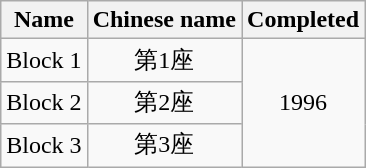<table class="wikitable" style="text-align: center">
<tr>
<th>Name</th>
<th>Chinese name</th>
<th>Completed</th>
</tr>
<tr>
<td>Block 1</td>
<td>第1座</td>
<td rowspan="3">1996</td>
</tr>
<tr>
<td>Block 2</td>
<td>第2座</td>
</tr>
<tr>
<td>Block 3</td>
<td>第3座</td>
</tr>
</table>
